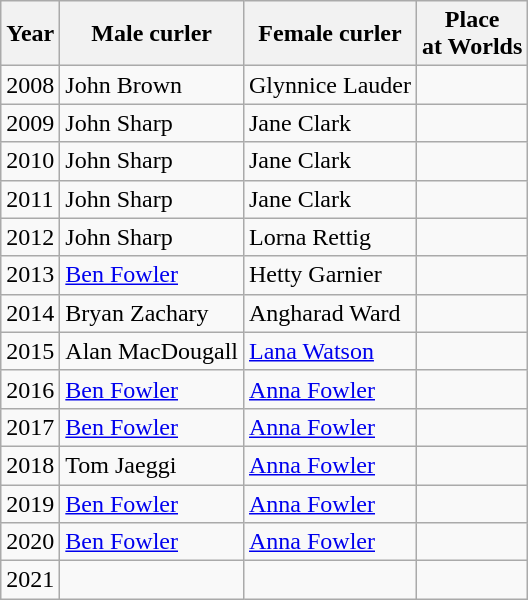<table class="wikitable">
<tr>
<th>Year</th>
<th>Male curler</th>
<th>Female curler</th>
<th>Place<br>at Worlds</th>
</tr>
<tr>
<td>2008</td>
<td>John Brown</td>
<td>Glynnice Lauder</td>
<td></td>
</tr>
<tr>
<td>2009</td>
<td>John Sharp</td>
<td>Jane Clark</td>
<td></td>
</tr>
<tr>
<td>2010</td>
<td>John Sharp</td>
<td>Jane Clark</td>
<td></td>
</tr>
<tr>
<td>2011</td>
<td>John Sharp</td>
<td>Jane Clark</td>
<td></td>
</tr>
<tr>
<td>2012</td>
<td>John Sharp</td>
<td>Lorna Rettig</td>
<td></td>
</tr>
<tr>
<td>2013</td>
<td><a href='#'>Ben Fowler</a></td>
<td>Hetty Garnier</td>
<td></td>
</tr>
<tr>
<td>2014</td>
<td>Bryan Zachary</td>
<td>Angharad Ward</td>
<td></td>
</tr>
<tr>
<td>2015</td>
<td>Alan MacDougall</td>
<td><a href='#'>Lana Watson</a></td>
<td></td>
</tr>
<tr>
<td>2016</td>
<td><a href='#'>Ben Fowler</a></td>
<td><a href='#'>Anna Fowler</a></td>
<td></td>
</tr>
<tr>
<td>2017</td>
<td><a href='#'>Ben Fowler</a></td>
<td><a href='#'>Anna Fowler</a></td>
<td></td>
</tr>
<tr>
<td>2018</td>
<td>Tom Jaeggi</td>
<td><a href='#'>Anna Fowler</a></td>
<td></td>
</tr>
<tr>
<td>2019</td>
<td><a href='#'>Ben Fowler</a></td>
<td><a href='#'>Anna Fowler</a></td>
<td></td>
</tr>
<tr>
<td>2020</td>
<td><a href='#'>Ben Fowler</a></td>
<td><a href='#'>Anna Fowler</a></td>
<td></td>
</tr>
<tr>
<td>2021</td>
<td></td>
<td></td>
<td></td>
</tr>
</table>
